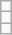<table class="wikitable">
<tr>
<td></td>
</tr>
<tr>
<td></td>
</tr>
<tr>
<td></td>
</tr>
</table>
